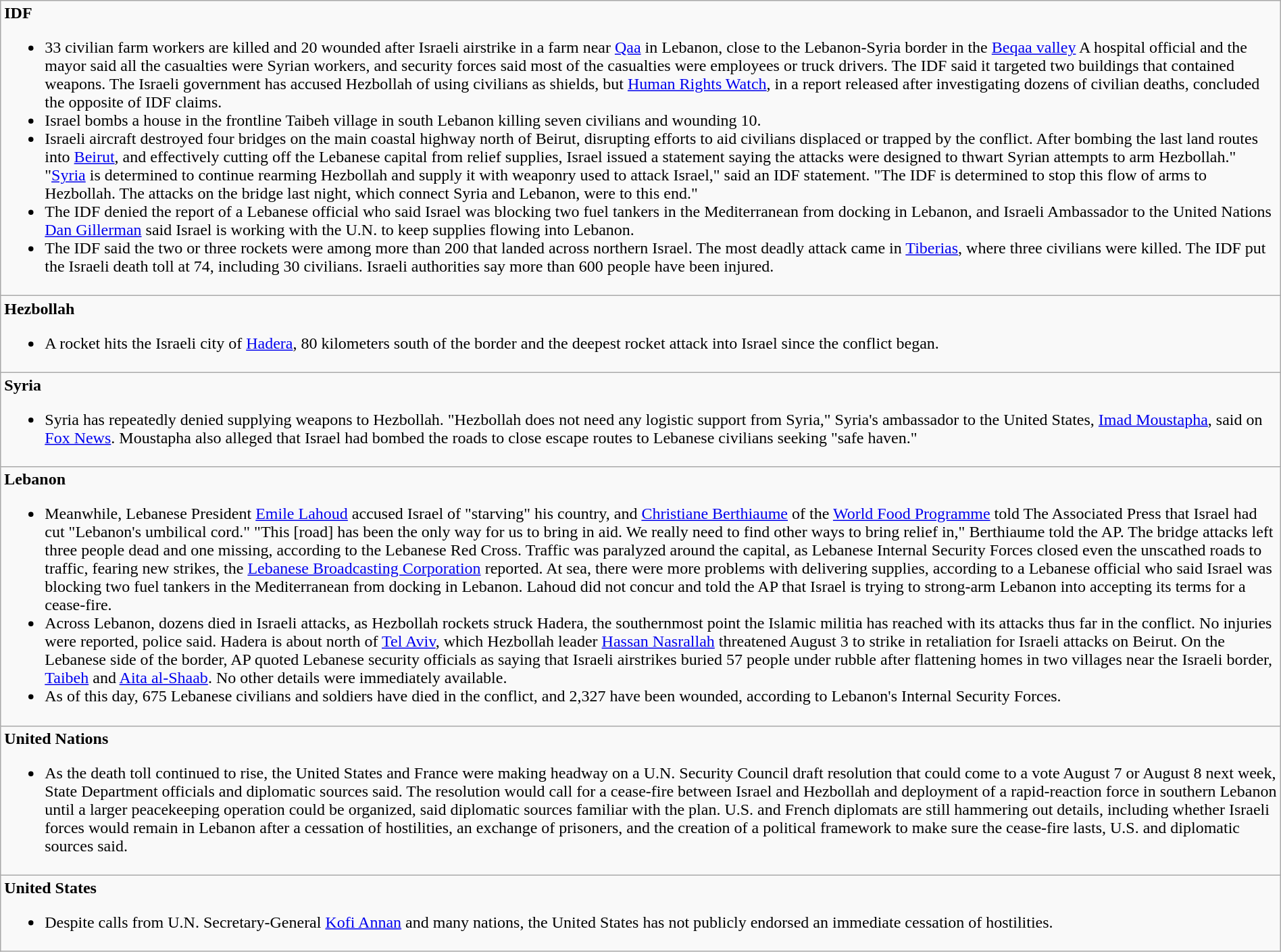<table width="100%" class="wikitable">
<tr>
<td><strong>IDF</strong><br><ul><li>33 civilian farm workers are killed and 20 wounded after Israeli airstrike in a farm near <a href='#'>Qaa</a> in Lebanon, close to the Lebanon-Syria border in the <a href='#'>Beqaa valley</a> A hospital official and the mayor said all the casualties were Syrian workers, and security forces said most of the casualties were employees or truck drivers. The IDF said it targeted two buildings that contained weapons. The Israeli government has accused Hezbollah of using civilians as shields, but <a href='#'>Human Rights Watch</a>, in a report released after investigating dozens of civilian deaths, concluded the opposite of IDF claims.</li><li>Israel bombs a house in the frontline Taibeh village in south Lebanon killing seven civilians and wounding 10.</li><li>Israeli aircraft destroyed four bridges on the main coastal highway north of Beirut, disrupting efforts to aid civilians displaced or trapped by the conflict. After bombing the last land routes into <a href='#'>Beirut</a>, and effectively cutting off the Lebanese capital from relief supplies, Israel issued a statement saying the attacks were designed to thwart Syrian attempts to arm Hezbollah." "<a href='#'>Syria</a> is determined to continue rearming Hezbollah and supply it with weaponry used to attack Israel," said an IDF statement. "The IDF is determined to stop this flow of arms to Hezbollah. The attacks on the bridge last night, which connect Syria and Lebanon, were to this end."</li><li>The IDF denied the report of a Lebanese official who said Israel was blocking two fuel tankers in the Mediterranean from docking in Lebanon, and Israeli Ambassador to the United Nations <a href='#'>Dan Gillerman</a> said Israel is working with the U.N. to keep supplies flowing into Lebanon.</li><li>The IDF said the two or three rockets were among more than 200 that landed across northern Israel. The most deadly attack came in <a href='#'>Tiberias</a>, where three civilians were killed. The IDF put the Israeli death toll at 74, including 30 civilians. Israeli authorities say more than 600 people have been injured.</li></ul></td>
</tr>
<tr>
<td><strong>Hezbollah</strong><br><ul><li>A rocket hits the Israeli city of <a href='#'>Hadera</a>, 80 kilometers south of the border and the deepest rocket attack into Israel since the conflict began.</li></ul></td>
</tr>
<tr>
<td><strong>Syria</strong><br><ul><li>Syria has repeatedly denied supplying weapons to Hezbollah. "Hezbollah does not need any logistic support from Syria," Syria's ambassador to the United States, <a href='#'>Imad Moustapha</a>, said on <a href='#'>Fox News</a>. Moustapha also alleged that Israel had bombed the roads to close escape routes to Lebanese civilians seeking "safe haven."</li></ul></td>
</tr>
<tr>
<td><strong>Lebanon</strong><br><ul><li>Meanwhile, Lebanese President <a href='#'>Emile Lahoud</a> accused Israel of "starving" his country, and <a href='#'>Christiane Berthiaume</a> of the <a href='#'>World Food Programme</a> told The Associated Press that Israel had cut "Lebanon's umbilical cord." "This [road] has been the only way for us to bring in aid. We really need to find other ways to bring relief in," Berthiaume told the AP. The bridge attacks left three people dead and one missing, according to the Lebanese Red Cross. Traffic was paralyzed around the capital, as Lebanese Internal Security Forces closed even the unscathed roads to traffic, fearing new strikes, the <a href='#'>Lebanese Broadcasting Corporation</a> reported. At sea, there were more problems with delivering supplies, according to a Lebanese official who said Israel was blocking two fuel tankers in the Mediterranean from docking in Lebanon. Lahoud did not concur and told the AP that Israel is trying to strong-arm Lebanon into accepting its terms for a cease-fire.</li><li>Across Lebanon, dozens died in Israeli attacks, as Hezbollah rockets struck Hadera, the southernmost point the Islamic militia has reached with its attacks thus far in the conflict. No injuries were reported, police said. Hadera is about  north of <a href='#'>Tel Aviv</a>, which Hezbollah leader <a href='#'>Hassan Nasrallah</a> threatened August 3 to strike in retaliation for Israeli attacks on Beirut. On the Lebanese side of the border, AP quoted Lebanese security officials as saying that Israeli airstrikes buried 57 people under rubble after flattening homes in two villages near the Israeli border, <a href='#'>Taibeh</a> and <a href='#'>Aita al-Shaab</a>. No other details were immediately available.</li><li>As of this day, 675 Lebanese civilians and soldiers have died in the conflict, and 2,327 have been wounded, according to Lebanon's Internal Security Forces.</li></ul></td>
</tr>
<tr>
<td><strong>United Nations</strong><br><ul><li>As the death toll continued to rise, the United States and France were making headway on a U.N. Security Council draft resolution that could come to a vote August 7 or August 8 next week, State Department officials and diplomatic sources said. The resolution would call for a cease-fire between Israel and Hezbollah and deployment of a rapid-reaction force in southern Lebanon until a larger peacekeeping operation could be organized, said diplomatic sources familiar with the plan. U.S. and French diplomats are still hammering out details, including whether Israeli forces would remain in Lebanon after a cessation of hostilities, an exchange of prisoners, and the creation of a political framework to make sure the cease-fire lasts, U.S. and diplomatic sources said.</li></ul></td>
</tr>
<tr>
<td><strong>United States</strong><br><ul><li>Despite calls from U.N. Secretary-General <a href='#'>Kofi Annan</a> and many nations, the United States has not publicly endorsed an immediate cessation of hostilities.</li></ul></td>
</tr>
</table>
